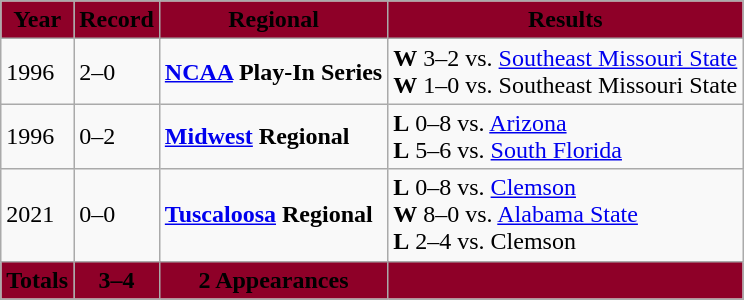<table class="wikitable" style="text-align:center;">
<tr>
<th style="background:#8e0028;"><span> Year</span></th>
<th style="background:#8e0028;"><span> Record</span></th>
<th style="background:#8e0028;"><span> Regional</span></th>
<th style="background:#8e0028;"><span> Results</span></th>
</tr>
<tr style="text-align:left;">
<td>1996</td>
<td>2–0</td>
<td><strong><a href='#'>NCAA</a> Play-In Series</strong></td>
<td><strong>W</strong> 3–2 vs. <a href='#'>Southeast Missouri State</a><br><strong>W</strong> 1–0 vs. Southeast Missouri State</td>
</tr>
<tr style="text-align:left;">
<td>1996</td>
<td>0–2</td>
<td><strong><a href='#'>Midwest</a> Regional</strong></td>
<td><strong>L</strong> 0–8 vs. <a href='#'>Arizona</a><br><strong>L</strong> 5–6 vs. <a href='#'>South Florida</a></td>
</tr>
<tr style="text-align:left;">
<td>2021</td>
<td>0–0</td>
<td><strong><a href='#'>Tuscaloosa</a> Regional</strong></td>
<td><strong>L</strong> 0–8 vs. <a href='#'>Clemson</a><br><strong>W</strong> 8–0 vs. <a href='#'>Alabama State</a><br><strong>L</strong> 2–4 vs. Clemson</td>
</tr>
<tr class="unsortable" style="text-align:center; background:#8e0028;">
<td><span><strong>Totals</strong></span></td>
<td><span><strong>3–4</strong></span></td>
<td><span><strong>2 Appearances</strong></span></td>
<td></td>
</tr>
</table>
